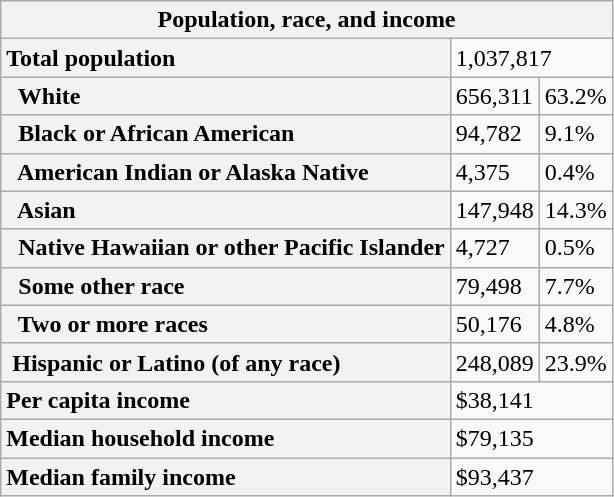<table class="wikitable collapsible collapsed">
<tr>
<th colspan="6">Population, race, and income</th>
</tr>
<tr>
<th scope="row" style="text-align: left;">Total population</th>
<td colspan="2">1,037,817</td>
</tr>
<tr>
<th scope="row" style="text-align: left;">  White</th>
<td>656,311</td>
<td>63.2%</td>
</tr>
<tr>
<th scope="row" style="text-align: left;">  Black or African American</th>
<td>94,782</td>
<td>9.1%</td>
</tr>
<tr>
<th scope="row" style="text-align: left;">  American Indian or Alaska Native</th>
<td>4,375</td>
<td>0.4%</td>
</tr>
<tr>
<th scope="row" style="text-align: left;">  Asian</th>
<td>147,948</td>
<td>14.3%</td>
</tr>
<tr>
<th scope="row" style="text-align: left;">  Native Hawaiian or other Pacific Islander</th>
<td>4,727</td>
<td>0.5%</td>
</tr>
<tr>
<th scope="row" style="text-align: left;">  Some other race</th>
<td>79,498</td>
<td>7.7%</td>
</tr>
<tr>
<th scope="row" style="text-align: left;">  Two or more races</th>
<td>50,176</td>
<td>4.8%</td>
</tr>
<tr>
<th scope="row" style="text-align: left;"> Hispanic or Latino (of any race)</th>
<td>248,089</td>
<td>23.9%</td>
</tr>
<tr>
<th scope="row" style="text-align: left;">Per capita income</th>
<td colspan="2">$38,141</td>
</tr>
<tr>
<th scope="row" style="text-align: left;">Median household income</th>
<td colspan="2">$79,135</td>
</tr>
<tr>
<th scope="row" style="text-align: left;">Median family income</th>
<td colspan="2">$93,437</td>
</tr>
</table>
